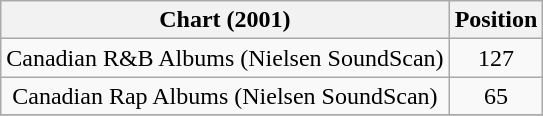<table class="wikitable sortable plainrowheaders" style="text-align:center;">
<tr>
<th scope="col">Chart (2001)</th>
<th scope="col">Position</th>
</tr>
<tr>
<td>Canadian R&B Albums (Nielsen SoundScan)</td>
<td style="text-align:center;">127</td>
</tr>
<tr>
<td>Canadian Rap Albums (Nielsen SoundScan)</td>
<td align="center">65</td>
</tr>
<tr>
</tr>
</table>
